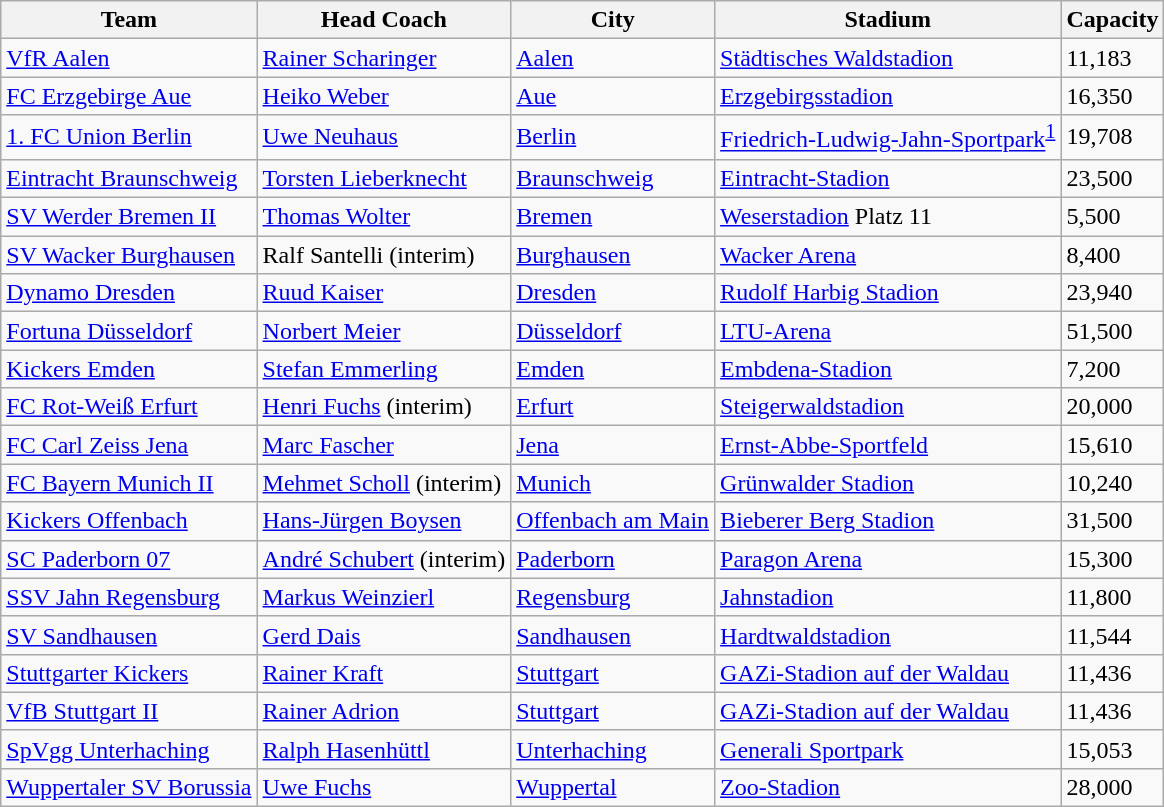<table class="wikitable sortable">
<tr>
<th>Team</th>
<th>Head Coach</th>
<th>City</th>
<th>Stadium</th>
<th>Capacity</th>
</tr>
<tr>
<td><a href='#'>VfR Aalen</a></td>
<td> <a href='#'>Rainer Scharinger</a></td>
<td><a href='#'>Aalen</a></td>
<td><a href='#'>Städtisches Waldstadion</a></td>
<td>11,183</td>
</tr>
<tr>
<td><a href='#'>FC Erzgebirge Aue</a></td>
<td> <a href='#'>Heiko Weber</a></td>
<td><a href='#'>Aue</a></td>
<td><a href='#'>Erzgebirgsstadion</a></td>
<td>16,350</td>
</tr>
<tr>
<td><a href='#'>1. FC Union Berlin</a></td>
<td> <a href='#'>Uwe Neuhaus</a></td>
<td><a href='#'>Berlin</a></td>
<td><a href='#'>Friedrich-Ludwig-Jahn-Sportpark</a><sup><a href='#'>1</a></sup></td>
<td>19,708</td>
</tr>
<tr>
<td><a href='#'>Eintracht Braunschweig</a></td>
<td> <a href='#'>Torsten Lieberknecht</a></td>
<td><a href='#'>Braunschweig</a></td>
<td><a href='#'>Eintracht-Stadion</a></td>
<td>23,500</td>
</tr>
<tr>
<td><a href='#'>SV Werder Bremen II</a></td>
<td> <a href='#'>Thomas Wolter</a></td>
<td><a href='#'>Bremen</a></td>
<td><a href='#'>Weserstadion</a> Platz 11</td>
<td>5,500</td>
</tr>
<tr>
<td><a href='#'>SV Wacker Burghausen</a></td>
<td> Ralf Santelli (interim)</td>
<td><a href='#'>Burghausen</a></td>
<td><a href='#'>Wacker Arena</a></td>
<td>8,400</td>
</tr>
<tr>
<td><a href='#'>Dynamo Dresden</a></td>
<td> <a href='#'>Ruud Kaiser</a></td>
<td><a href='#'>Dresden</a></td>
<td><a href='#'>Rudolf Harbig Stadion</a></td>
<td>23,940</td>
</tr>
<tr>
<td><a href='#'>Fortuna Düsseldorf</a></td>
<td> <a href='#'>Norbert Meier</a></td>
<td><a href='#'>Düsseldorf</a></td>
<td><a href='#'>LTU-Arena</a></td>
<td>51,500</td>
</tr>
<tr>
<td><a href='#'>Kickers Emden</a></td>
<td> <a href='#'>Stefan Emmerling</a></td>
<td><a href='#'>Emden</a></td>
<td><a href='#'>Embdena-Stadion</a></td>
<td>7,200</td>
</tr>
<tr>
<td><a href='#'>FC Rot-Weiß Erfurt</a></td>
<td> <a href='#'>Henri Fuchs</a> (interim)</td>
<td><a href='#'>Erfurt</a></td>
<td><a href='#'>Steigerwaldstadion</a></td>
<td>20,000</td>
</tr>
<tr>
<td><a href='#'>FC Carl Zeiss Jena</a></td>
<td> <a href='#'>Marc Fascher</a></td>
<td><a href='#'>Jena</a></td>
<td><a href='#'>Ernst-Abbe-Sportfeld</a></td>
<td>15,610</td>
</tr>
<tr>
<td><a href='#'>FC Bayern Munich II</a></td>
<td> <a href='#'>Mehmet Scholl</a> (interim)</td>
<td><a href='#'>Munich</a></td>
<td><a href='#'>Grünwalder Stadion</a></td>
<td>10,240</td>
</tr>
<tr>
<td><a href='#'>Kickers Offenbach</a></td>
<td> <a href='#'>Hans-Jürgen Boysen</a></td>
<td><a href='#'>Offenbach am Main</a></td>
<td><a href='#'>Bieberer Berg Stadion</a></td>
<td>31,500</td>
</tr>
<tr>
<td><a href='#'>SC Paderborn 07</a></td>
<td> <a href='#'>André Schubert</a> (interim)</td>
<td><a href='#'>Paderborn</a></td>
<td><a href='#'>Paragon Arena</a></td>
<td>15,300</td>
</tr>
<tr>
<td><a href='#'>SSV Jahn Regensburg</a></td>
<td> <a href='#'>Markus Weinzierl</a></td>
<td><a href='#'>Regensburg</a></td>
<td><a href='#'>Jahnstadion</a></td>
<td>11,800</td>
</tr>
<tr>
<td><a href='#'>SV Sandhausen</a></td>
<td> <a href='#'>Gerd Dais</a></td>
<td><a href='#'>Sandhausen</a></td>
<td><a href='#'>Hardtwaldstadion</a></td>
<td>11,544</td>
</tr>
<tr>
<td><a href='#'>Stuttgarter Kickers</a></td>
<td> <a href='#'>Rainer Kraft</a></td>
<td><a href='#'>Stuttgart</a></td>
<td><a href='#'>GAZi-Stadion auf der Waldau</a></td>
<td>11,436</td>
</tr>
<tr>
<td><a href='#'>VfB Stuttgart II</a></td>
<td> <a href='#'>Rainer Adrion</a></td>
<td><a href='#'>Stuttgart</a></td>
<td><a href='#'>GAZi-Stadion auf der Waldau</a></td>
<td>11,436</td>
</tr>
<tr>
<td><a href='#'>SpVgg Unterhaching</a></td>
<td> <a href='#'>Ralph Hasenhüttl</a></td>
<td><a href='#'>Unterhaching</a></td>
<td><a href='#'>Generali Sportpark</a></td>
<td>15,053</td>
</tr>
<tr>
<td><a href='#'>Wuppertaler SV Borussia</a></td>
<td> <a href='#'>Uwe Fuchs</a></td>
<td><a href='#'>Wuppertal</a></td>
<td><a href='#'>Zoo-Stadion</a></td>
<td>28,000</td>
</tr>
</table>
